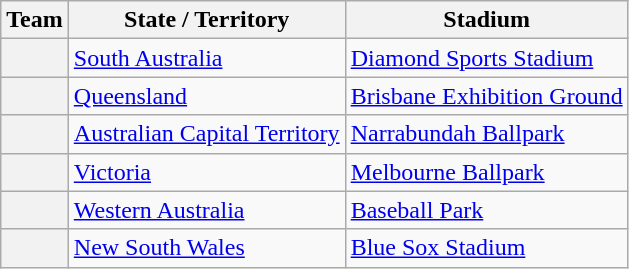<table class="wikitable sortable plainrowheaders" style="font-size:100%;">
<tr>
<th scope="col">Team</th>
<th scope="col">State / Territory</th>
<th scope="col">Stadium</th>
</tr>
<tr>
<th scope="row"></th>
<td><a href='#'>South Australia</a></td>
<td><a href='#'>Diamond Sports Stadium</a></td>
</tr>
<tr>
<th scope="row"></th>
<td><a href='#'>Queensland</a></td>
<td><a href='#'>Brisbane Exhibition Ground</a></td>
</tr>
<tr>
<th scope="row"></th>
<td><a href='#'>Australian Capital Territory</a></td>
<td><a href='#'>Narrabundah Ballpark</a></td>
</tr>
<tr>
<th scope="row"></th>
<td><a href='#'>Victoria</a></td>
<td><a href='#'>Melbourne Ballpark</a></td>
</tr>
<tr>
<th scope="row"></th>
<td><a href='#'>Western Australia</a></td>
<td><a href='#'>Baseball Park</a></td>
</tr>
<tr>
<th scope="row"></th>
<td><a href='#'>New South Wales</a></td>
<td><a href='#'>Blue Sox Stadium</a></td>
</tr>
</table>
